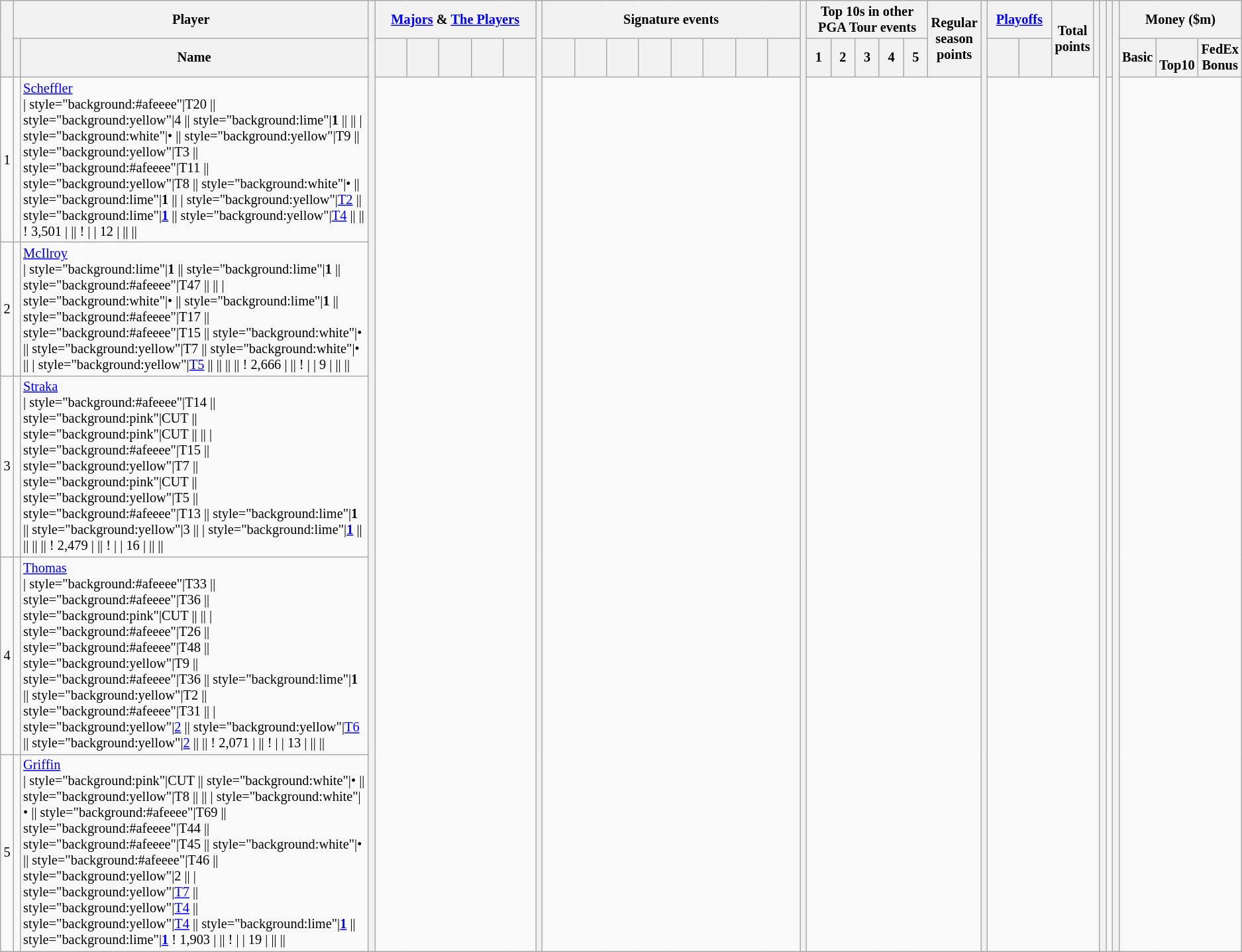<table class="wikitable" style="font-size:85%;text-align:center">
<tr>
<th rowspan=2></th>
<th colspan=2>Player</th>
<th rowspan=7></th>
<th colspan=5><a href='#'>Majors</a> & <a href='#'>The Players</a></th>
<th rowspan=7></th>
<th colspan=8>Signature events</th>
<th rowspan=7></th>
<th colspan="5">Top 10s in other PGA Tour events</th>
<th rowspan=2>Regular<br>season<br>points</th>
<th rowspan=7></th>
<th colspan=2><a href='#'>Playoffs</a></th>
<th rowspan=2>Total<br>points</th>
<th rowspan=2></th>
<th rowspan=7></th>
<th rowspan=2></th>
<th rowspan=7></th>
<th colspan=3>Money ($m)</th>
</tr>
<tr>
<th></th>
<th>Name</th>
<th style="width:26px;"></th>
<th style="width:26px;"></th>
<th style="width:26px;"></th>
<th style="width:26px;"></th>
<th style="width:26px;"></th>
<th style="width:26px;"></th>
<th style="width:26px;"></th>
<th style="width:26px;"></th>
<th style="width:26px;"></th>
<th style="width:26px;"></th>
<th style="width:26px;"></th>
<th style="width:26px;"></th>
<th style="width:26px;"></th>
<th style="width:18px;">1</th>
<th style="width:18px;">2</th>
<th style="width:18px;">3</th>
<th style="width:18px;">4</th>
<th style="width:18px;">5</th>
<th style="width:26px;"></th>
<th style="width:26px;"></th>
<th style="width:28px;">Basic</th>
<th style="width:28px;"><br>Top10</th>
<th style="width:28px;">FedEx<br>Bonus</th>
</tr>
<tr>
<td>1</td>
<td></td>
<td style="text-align:left"><a href='#'>Scheffler</a><br>| style="background:#afeeee"|T20 || style="background:yellow"|4 || style="background:lime"|<strong>1</strong> ||  || 
| style="background:white"|•  || style="background:yellow"|T9 || style="background:yellow"|T3 || style="background:#afeeee"|T11 || style="background:yellow"|T8 || style="background:white"|•  || style="background:lime"|<strong>1</strong> || 
| style="background:yellow"|<a href='#'>T2</a> || style="background:lime"|<a href='#'><strong>1</strong></a> || style="background:yellow"|<a href='#'>T4</a> ||  || 
! 3,501
| || 
!
|
| 12
| || ||</td>
</tr>
<tr>
<td>2</td>
<td></td>
<td style="text-align:left"><a href='#'>McIlroy</a><br>| style="background:lime"|<strong>1</strong> || style="background:lime"|<strong>1</strong> || style="background:#afeeee"|T47 ||  || 
| style="background:white"|•  || style="background:lime"|<strong>1</strong> || style="background:#afeeee"|T17 || style="background:#afeeee"|T15 || style="background:white"|•  || style="background:yellow"|T7 || style="background:white"|•  || 
| style="background:yellow"|<a href='#'>T5</a> ||  ||  ||  || 
! 2,666
| || 
!
|
| 9
| || ||</td>
</tr>
<tr>
<td>3</td>
<td></td>
<td style="text-align:left"><a href='#'>Straka</a><br>| style="background:#afeeee"|T14 || style="background:pink"|CUT || style="background:pink"|CUT ||  || 
| style="background:#afeeee"|T15 || style="background:yellow"|T7 || style="background:pink"|CUT || style="background:yellow"|T5 || style="background:#afeeee"|T13 || style="background:lime"|<strong>1</strong> || style="background:yellow"|3 || 
| style="background:lime"|<a href='#'><strong>1</strong></a> ||  ||  ||  || 
! 2,479
| || 
!
|
| 16
| || ||</td>
</tr>
<tr>
<td>4</td>
<td></td>
<td style="text-align:left"><a href='#'>Thomas</a><br>| style="background:#afeeee"|T33 || style="background:#afeeee"|T36 || style="background:pink"|CUT ||  || 
| style="background:#afeeee"|T26 || style="background:#afeeee"|T48 || style="background:yellow"|T9 || style="background:#afeeee"|T36 || style="background:lime"|<strong>1</strong> || style="background:yellow"|T2 || style="background:#afeeee"|T31 || 
| style="background:yellow"|<a href='#'>2</a> || style="background:yellow"|<a href='#'>T6</a> || style="background:yellow"|<a href='#'>2</a> ||  || 
! 2,071
| || 
!
|
| 13
| || ||</td>
</tr>
<tr>
<td>5</td>
<td></td>
<td style="text-align:left"><a href='#'>Griffin</a><br>| style="background:pink"|CUT || style="background:white"|•  || style="background:yellow"|T8 ||  || 
| style="background:white"|•  || style="background:#afeeee"|T69 || style="background:#afeeee"|T44 || style="background:#afeeee"|T45 || style="background:white"|•  || style="background:#afeeee"|T46 || style="background:yellow"|2 || 
| style="background:yellow"|<a href='#'>T7</a> || style="background:yellow"|<a href='#'>T4</a> || style="background:yellow"|<a href='#'>T4</a> || style="background:lime"|<a href='#'><strong>1</strong></a> || style="background:lime"|<a href='#'><strong>1</strong></a>
! 1,903
| || 
!
|
| 19
| || ||</td>
</tr>
</table>
